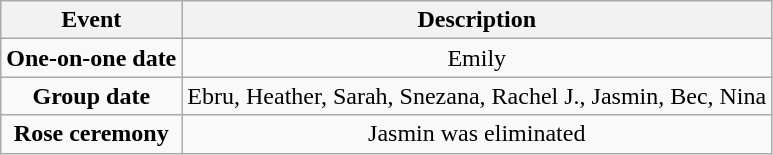<table class="wikitable sortable" style="text-align:center;">
<tr>
<th>Event</th>
<th>Description</th>
</tr>
<tr>
<td><strong>One-on-one date</strong></td>
<td>Emily</td>
</tr>
<tr>
<td><strong>Group date</strong></td>
<td>Ebru, Heather, Sarah, Snezana, Rachel J., Jasmin, Bec, Nina</td>
</tr>
<tr>
<td><strong>Rose ceremony</strong></td>
<td>Jasmin was eliminated</td>
</tr>
</table>
